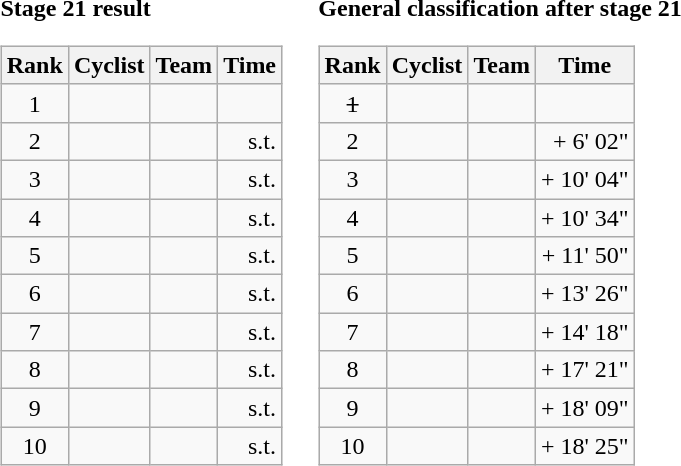<table>
<tr>
<td><strong>Stage 21 result</strong><br><table class="wikitable">
<tr>
<th scope="col">Rank</th>
<th scope="col">Cyclist</th>
<th scope="col">Team</th>
<th scope="col">Time</th>
</tr>
<tr>
<td style="text-align:center;">1</td>
<td></td>
<td></td>
<td style="text-align:right;"></td>
</tr>
<tr>
<td style="text-align:center;">2</td>
<td></td>
<td></td>
<td style="text-align:right;">s.t.</td>
</tr>
<tr>
<td style="text-align:center;">3</td>
<td></td>
<td></td>
<td style="text-align:right;">s.t.</td>
</tr>
<tr>
<td style="text-align:center;">4</td>
<td></td>
<td></td>
<td style="text-align:right;">s.t.</td>
</tr>
<tr>
<td style="text-align:center;">5</td>
<td></td>
<td></td>
<td style="text-align:right;">s.t.</td>
</tr>
<tr>
<td style="text-align:center;">6</td>
<td></td>
<td></td>
<td style="text-align:right;">s.t.</td>
</tr>
<tr>
<td style="text-align:center;">7</td>
<td></td>
<td></td>
<td style="text-align:right;">s.t.</td>
</tr>
<tr>
<td style="text-align:center;">8</td>
<td></td>
<td></td>
<td style="text-align:right;">s.t.</td>
</tr>
<tr>
<td style="text-align:center;">9</td>
<td></td>
<td></td>
<td style="text-align:right;">s.t.</td>
</tr>
<tr>
<td style="text-align:center;">10</td>
<td></td>
<td></td>
<td style="text-align:right;">s.t.</td>
</tr>
</table>
</td>
<td></td>
<td><strong>General classification after stage 21</strong><br><table class="wikitable">
<tr>
<th scope="col">Rank</th>
<th scope="col">Cyclist</th>
<th scope="col">Team</th>
<th scope="col">Time</th>
</tr>
<tr>
<td style="text-align:center;"><del>1</del></td>
<td><del></del> </td>
<td><del></del></td>
<td style="text-align:right;"><del></del></td>
</tr>
<tr>
<td style="text-align:center;">2</td>
<td></td>
<td></td>
<td style="text-align:right;">+ 6' 02"</td>
</tr>
<tr>
<td style="text-align:center;">3</td>
<td></td>
<td></td>
<td style="text-align:right;">+ 10' 04"</td>
</tr>
<tr>
<td style="text-align:center;">4</td>
<td></td>
<td></td>
<td style="text-align:right;">+ 10' 34"</td>
</tr>
<tr>
<td style="text-align:center;">5</td>
<td></td>
<td></td>
<td style="text-align:right;">+ 11' 50"</td>
</tr>
<tr>
<td style="text-align:center;">6</td>
<td></td>
<td></td>
<td style="text-align:right;">+ 13' 26"</td>
</tr>
<tr>
<td style="text-align:center;">7</td>
<td></td>
<td></td>
<td style="text-align:right;">+ 14' 18"</td>
</tr>
<tr>
<td style="text-align:center;">8</td>
<td></td>
<td></td>
<td style="text-align:right;">+ 17' 21"</td>
</tr>
<tr>
<td style="text-align:center;">9</td>
<td></td>
<td></td>
<td style="text-align:right;">+ 18' 09"</td>
</tr>
<tr>
<td style="text-align:center;">10</td>
<td></td>
<td></td>
<td style="text-align:right;">+ 18' 25"</td>
</tr>
</table>
</td>
</tr>
</table>
